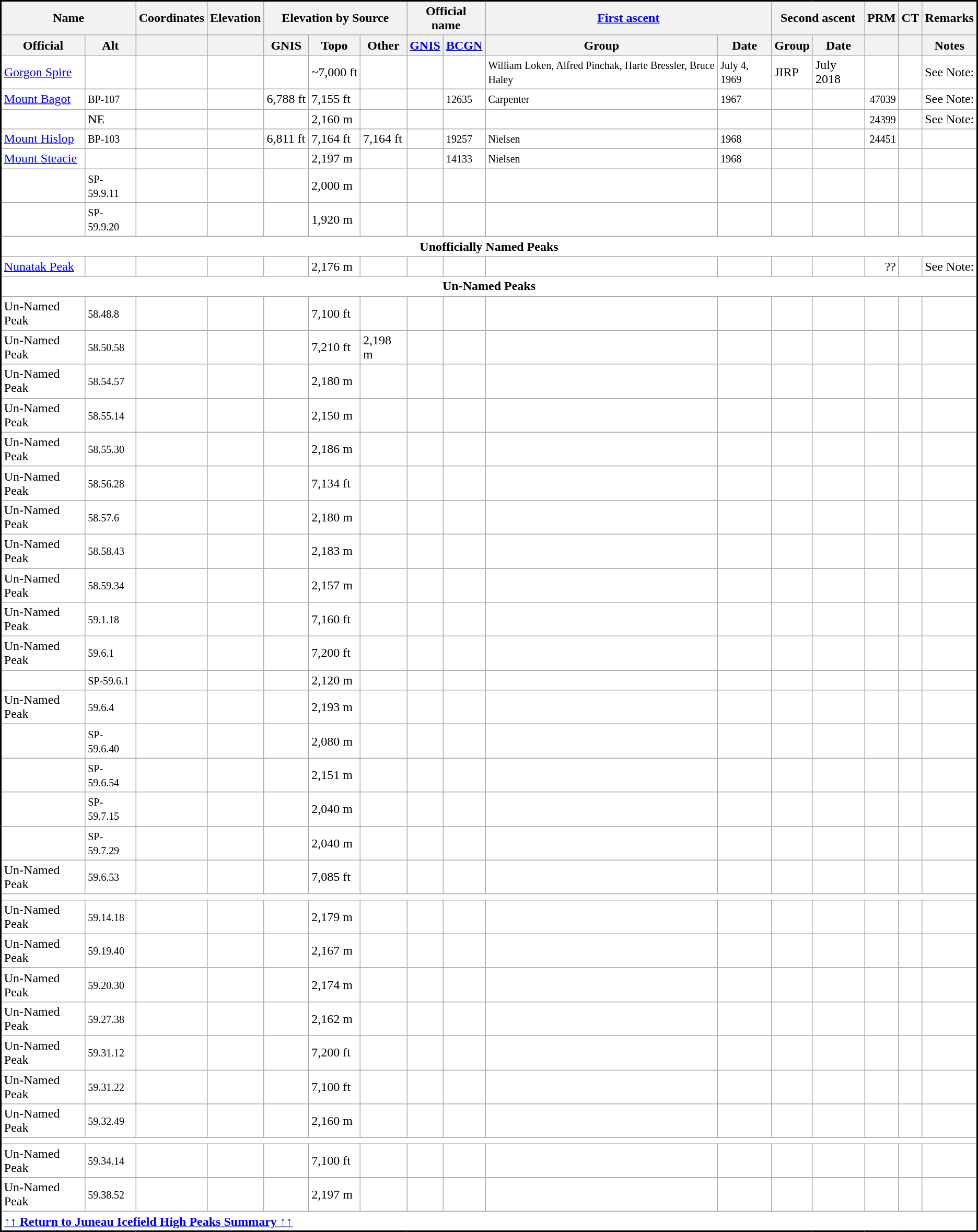<table class="wikitable" style="border:2px solid black; background: white; color: black">
<tr>
<th colspan="2">Name</th>
<th>Coordinates</th>
<th>Elevation</th>
<th colspan="3">Elevation by Source</th>
<th colspan="2">Official name</th>
<th colspan="2"><a href='#'>First ascent</a></th>
<th colspan="2">Second ascent</th>
<th>PRM</th>
<th>CT </th>
<th>Remarks</th>
</tr>
<tr>
<th>Official</th>
<th>Alt</th>
<th></th>
<th></th>
<th>GNIS</th>
<th>Topo</th>
<th>Other</th>
<th><a href='#'>GNIS</a></th>
<th><a href='#'>BCGN</a></th>
<th>Group</th>
<th>Date</th>
<th>Group</th>
<th>Date</th>
<th></th>
<th></th>
<th>Notes</th>
</tr>
<tr>
<td><a href='#'>Gorgon Spire</a></td>
<td><small></small></td>
<td><small></small></td>
<td style="text-align:right;"></td>
<td></td>
<td>~7,000 ft</td>
<td></td>
<td><small> </small></td>
<td></td>
<td><small>William Loken, Alfred Pinchak, Harte Bressler, Bruce Haley </small></td>
<td><small>July 4, 1969</small></td>
<td>JIRP</td>
<td>July 2018</td>
<td></td>
<td></td>
<td>See Note:</td>
</tr>
<tr>
<td><a href='#'>Mount Bagot</a></td>
<td><small>BP-107</small></td>
<td><small></small></td>
<td style="text-align:right;"></td>
<td>6,788 ft</td>
<td>7,155 ft</td>
<td></td>
<td><small> </small></td>
<td><small>12635</small></td>
<td><small>Carpenter </small></td>
<td><small>1967</small></td>
<td></td>
<td></td>
<td style="text-align:right;"><small>47039</small></td>
<td></td>
<td>See Note:</td>
</tr>
<tr>
<td></td>
<td>NE</td>
<td><small></small></td>
<td style="text-align:right;"></td>
<td></td>
<td>2,160 m</td>
<td></td>
<td></td>
<td></td>
<td></td>
<td></td>
<td></td>
<td></td>
<td style="text-align:right;"><small>24399</small></td>
<td></td>
<td>See Note:</td>
</tr>
<tr>
<td><a href='#'>Mount Hislop</a></td>
<td><small>BP-103 </small></td>
<td><small></small></td>
<td style="text-align:right;"></td>
<td>6,811 ft</td>
<td>7,164 ft</td>
<td>7,164 ft</td>
<td><small></small></td>
<td><small>19257</small></td>
<td><small>Nielsen</small></td>
<td><small>1968</small></td>
<td></td>
<td></td>
<td style="text-align:right;"><small>24451</small></td>
<td></td>
<td></td>
</tr>
<tr>
<td><a href='#'>Mount Steacie</a></td>
<td></td>
<td><small></small></td>
<td style="text-align:right;"></td>
<td></td>
<td>2,197 m</td>
<td></td>
<td></td>
<td><small>14133</small></td>
<td><small>Nielsen </small></td>
<td><small>1968 </small></td>
<td></td>
<td></td>
<td></td>
<td></td>
<td></td>
</tr>
<tr>
<td></td>
<td><small>SP-59.9.11</small></td>
<td><small></small></td>
<td style="text-align:right;"></td>
<td></td>
<td>2,000 m</td>
<td></td>
<td></td>
<td></td>
<td></td>
<td></td>
<td></td>
<td></td>
<td></td>
<td></td>
<td></td>
</tr>
<tr>
<td></td>
<td><small>SP-59.9.20</small></td>
<td><small></small></td>
<td style="text-align:right;"></td>
<td></td>
<td>1,920 m</td>
<td></td>
<td></td>
<td></td>
<td></td>
<td></td>
<td></td>
<td></td>
<td></td>
<td></td>
<td></td>
</tr>
<tr>
<td colspan="16" style="text-align:center;"><strong>Unofficially Named Peaks</strong></td>
</tr>
<tr>
<td> <a href='#'>Nunatak Peak</a></td>
<td></td>
<td><small></small></td>
<td style="text-align:right;"></td>
<td></td>
<td>2,176 m</td>
<td></td>
<td></td>
<td></td>
<td></td>
<td></td>
<td></td>
<td></td>
<td style="text-align:right;">??</td>
<td></td>
<td>See Note:</td>
</tr>
<tr>
<td colspan="16" style="text-align:center;"><strong>Un-Named Peaks</strong></td>
</tr>
<tr>
<td>Un-Named Peak</td>
<td><small>58.48.8 </small></td>
<td><small></small></td>
<td style="text-align:right;"></td>
<td></td>
<td>7,100 ft</td>
<td></td>
<td></td>
<td></td>
<td></td>
<td></td>
<td></td>
<td></td>
<td></td>
<td></td>
<td></td>
</tr>
<tr>
<td>Un-Named Peak</td>
<td><small>58.50.58 </small></td>
<td><small></small></td>
<td style="text-align:right;"></td>
<td></td>
<td>7,210 ft</td>
<td>2,198 m</td>
<td></td>
<td></td>
<td></td>
<td></td>
<td></td>
<td></td>
<td></td>
<td></td>
<td></td>
</tr>
<tr>
<td>Un-Named Peak</td>
<td><small>58.54.57 </small></td>
<td><small></small></td>
<td style="text-align:right;"></td>
<td></td>
<td>2,180 m</td>
<td></td>
<td></td>
<td></td>
<td></td>
<td></td>
<td></td>
<td></td>
<td></td>
<td></td>
<td></td>
</tr>
<tr>
<td>Un-Named Peak</td>
<td><small>58.55.14 </small></td>
<td><small></small></td>
<td style="text-align:right;"></td>
<td></td>
<td>2,150 m</td>
<td></td>
<td></td>
<td></td>
<td></td>
<td></td>
<td></td>
<td></td>
<td></td>
<td></td>
<td></td>
</tr>
<tr>
<td>Un-Named Peak</td>
<td><small>58.55.30 </small></td>
<td><small></small></td>
<td style="text-align:right;"></td>
<td></td>
<td>2,186 m</td>
<td></td>
<td></td>
<td></td>
<td></td>
<td></td>
<td></td>
<td></td>
<td></td>
<td></td>
<td></td>
</tr>
<tr>
<td>Un-Named Peak</td>
<td><small>58.56.28 </small></td>
<td><small></small></td>
<td style="text-align:right;"></td>
<td></td>
<td>7,134 ft</td>
<td></td>
<td></td>
<td></td>
<td></td>
<td></td>
<td></td>
<td></td>
<td></td>
<td></td>
<td></td>
</tr>
<tr>
<td>Un-Named Peak</td>
<td><small>58.57.6 </small></td>
<td><small></small></td>
<td style="text-align:right;"></td>
<td></td>
<td>2,180 m</td>
<td></td>
<td></td>
<td></td>
<td></td>
<td></td>
<td></td>
<td></td>
<td></td>
<td></td>
<td></td>
</tr>
<tr>
<td>Un-Named Peak</td>
<td><small>58.58.43 </small></td>
<td><small></small></td>
<td style="text-align:right;"></td>
<td></td>
<td>2,183 m</td>
<td></td>
<td></td>
<td></td>
<td></td>
<td></td>
<td></td>
<td></td>
<td></td>
<td></td>
<td></td>
</tr>
<tr>
<td>Un-Named Peak</td>
<td><small>58.59.34 </small></td>
<td><small></small></td>
<td style="text-align:right;"></td>
<td></td>
<td>2,157 m</td>
<td></td>
<td></td>
<td></td>
<td></td>
<td></td>
<td></td>
<td></td>
<td></td>
<td></td>
<td></td>
</tr>
<tr>
<td> Un-Named Peak</td>
<td><small>59.1.18 </small></td>
<td><small></small></td>
<td style="text-align:right;"></td>
<td></td>
<td>7,160 ft</td>
<td></td>
<td></td>
<td></td>
<td></td>
<td></td>
<td></td>
<td></td>
<td></td>
<td></td>
<td></td>
</tr>
<tr>
<td>Un-Named Peak</td>
<td><small>59.6.1 </small></td>
<td><small></small></td>
<td style="text-align:right;"></td>
<td></td>
<td>7,200 ft</td>
<td></td>
<td></td>
<td></td>
<td></td>
<td></td>
<td></td>
<td></td>
<td></td>
<td></td>
<td></td>
</tr>
<tr>
<td></td>
<td><small>SP-59.6.1</small></td>
<td><small></small></td>
<td style="text-align:right;"></td>
<td></td>
<td>2,120 m</td>
<td></td>
<td></td>
<td></td>
<td></td>
<td></td>
<td></td>
<td></td>
<td></td>
<td></td>
<td></td>
</tr>
<tr>
<td>Un-Named Peak</td>
<td><small>59.6.4 </small></td>
<td><small></small></td>
<td style="text-align:right;"></td>
<td></td>
<td>2,193 m</td>
<td></td>
<td></td>
<td></td>
<td></td>
<td></td>
<td></td>
<td></td>
<td></td>
<td></td>
<td></td>
</tr>
<tr>
<td></td>
<td><small>SP-59.6.40</small></td>
<td><small></small></td>
<td style="text-align:right;"></td>
<td></td>
<td>2,080 m</td>
<td></td>
<td></td>
<td></td>
<td></td>
<td></td>
<td></td>
<td></td>
<td></td>
<td></td>
<td></td>
</tr>
<tr>
<td></td>
<td><small>SP-59.6.54</small></td>
<td><small></small></td>
<td style="text-align:right;"></td>
<td></td>
<td>2,151 m</td>
<td></td>
<td></td>
<td></td>
<td></td>
<td></td>
<td></td>
<td></td>
<td></td>
<td></td>
<td></td>
</tr>
<tr>
<td></td>
<td><small>SP-59.7.15</small></td>
<td><small></small></td>
<td style="text-align:right;"></td>
<td></td>
<td>2,040 m</td>
<td></td>
<td></td>
<td></td>
<td></td>
<td></td>
<td></td>
<td></td>
<td></td>
<td></td>
<td></td>
</tr>
<tr>
<td></td>
<td><small>SP-59.7.29</small></td>
<td><small></small></td>
<td style="text-align:right;"></td>
<td></td>
<td>2,040 m</td>
<td></td>
<td></td>
<td></td>
<td></td>
<td></td>
<td></td>
<td></td>
<td></td>
<td></td>
<td></td>
</tr>
<tr>
<td>Un-Named Peak</td>
<td><small>59.6.53 </small></td>
<td><small></small></td>
<td style="text-align:right;"></td>
<td></td>
<td>7,085 ft</td>
<td></td>
<td></td>
<td></td>
<td></td>
<td></td>
<td></td>
<td></td>
<td></td>
<td></td>
<td></td>
</tr>
<tr>
<td colspan="16" style="text-align:center;"><strong></strong></td>
</tr>
<tr>
<td>Un-Named Peak</td>
<td><small>59.14.18 </small></td>
<td><small></small></td>
<td style="text-align:right;"></td>
<td></td>
<td>2,179 m</td>
<td></td>
<td></td>
<td></td>
<td></td>
<td></td>
<td></td>
<td></td>
<td></td>
<td></td>
<td></td>
</tr>
<tr>
<td>Un-Named Peak</td>
<td><small>59.19.40 </small></td>
<td><small></small></td>
<td style="text-align:right;"></td>
<td></td>
<td>2,167 m</td>
<td></td>
<td></td>
<td></td>
<td></td>
<td></td>
<td></td>
<td></td>
<td></td>
<td></td>
<td></td>
</tr>
<tr>
<td>Un-Named Peak</td>
<td><small>59.20.30 </small></td>
<td><small></small></td>
<td style="text-align:right;"></td>
<td></td>
<td>2,174 m</td>
<td></td>
<td></td>
<td></td>
<td></td>
<td></td>
<td></td>
<td></td>
<td></td>
<td></td>
<td></td>
</tr>
<tr>
<td>Un-Named Peak</td>
<td><small>59.27.38 </small></td>
<td><small></small></td>
<td style="text-align:right;"></td>
<td></td>
<td>2,162 m</td>
<td></td>
<td></td>
<td></td>
<td></td>
<td></td>
<td></td>
<td></td>
<td></td>
<td></td>
<td></td>
</tr>
<tr>
<td>Un-Named Peak</td>
<td><small>59.31.12 </small></td>
<td><small></small></td>
<td style="text-align:right;"></td>
<td></td>
<td>7,200 ft</td>
<td></td>
<td></td>
<td></td>
<td></td>
<td></td>
<td></td>
<td></td>
<td></td>
<td></td>
<td></td>
</tr>
<tr>
<td>Un-Named Peak</td>
<td><small>59.31.22 </small></td>
<td><small></small></td>
<td style="text-align:right;"></td>
<td></td>
<td>7,100 ft</td>
<td></td>
<td></td>
<td></td>
<td></td>
<td></td>
<td></td>
<td></td>
<td></td>
<td></td>
<td></td>
</tr>
<tr>
<td>Un-Named Peak</td>
<td><small>59.32.49 </small></td>
<td><small></small></td>
<td style="text-align:right;"></td>
<td></td>
<td>2,160 m</td>
<td></td>
<td></td>
<td></td>
<td></td>
<td></td>
<td></td>
<td></td>
<td></td>
<td></td>
<td></td>
</tr>
<tr>
<td colspan="16" style="text-align:center;"><strong></strong></td>
</tr>
<tr>
<td>Un-Named Peak</td>
<td><small>59.34.14 </small></td>
<td><small></small></td>
<td style="text-align:right;"></td>
<td></td>
<td>7,100 ft</td>
<td></td>
<td></td>
<td></td>
<td></td>
<td></td>
<td></td>
<td></td>
<td></td>
<td></td>
<td></td>
</tr>
<tr>
<td>Un-Named Peak</td>
<td><small>59.38.52 </small></td>
<td><small></small></td>
<td style="text-align:right;"></td>
<td></td>
<td>2,197 m</td>
<td></td>
<td></td>
<td></td>
<td></td>
<td></td>
<td></td>
<td></td>
<td></td>
<td></td>
<td></td>
</tr>
<tr>
<td colspan="16"><a href='#'><strong>↑↑ Return to Juneau Icefield High Peaks Summary ↑↑</strong></a></td>
</tr>
<tr>
</tr>
</table>
